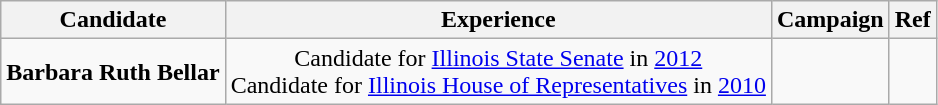<table class="wikitable" style="text-align:center">
<tr>
<th>Candidate</th>
<th>Experience</th>
<th>Campaign</th>
<th>Ref</th>
</tr>
<tr>
<td><strong>Barbara Ruth Bellar</strong></td>
<td>Candidate for <a href='#'>Illinois State Senate</a> in <a href='#'>2012</a><br>Candidate for <a href='#'>Illinois House of Representatives</a> in <a href='#'>2010</a></td>
<td></td>
<td></td>
</tr>
</table>
